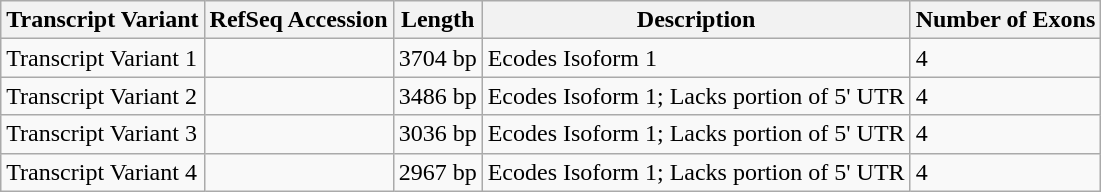<table class="wikitable">
<tr>
<th>Transcript Variant</th>
<th>RefSeq Accession</th>
<th>Length</th>
<th>Description</th>
<th>Number of Exons</th>
</tr>
<tr>
<td>Transcript Variant 1</td>
<td></td>
<td>3704 bp</td>
<td>Ecodes Isoform 1</td>
<td>4</td>
</tr>
<tr>
<td>Transcript Variant 2</td>
<td></td>
<td>3486 bp</td>
<td>Ecodes Isoform 1; Lacks portion of 5' UTR</td>
<td>4</td>
</tr>
<tr>
<td>Transcript Variant 3</td>
<td></td>
<td>3036 bp</td>
<td>Ecodes Isoform 1; Lacks portion of 5' UTR</td>
<td>4</td>
</tr>
<tr>
<td>Transcript Variant 4</td>
<td></td>
<td>2967 bp</td>
<td>Ecodes Isoform 1; Lacks portion of 5' UTR</td>
<td>4</td>
</tr>
</table>
